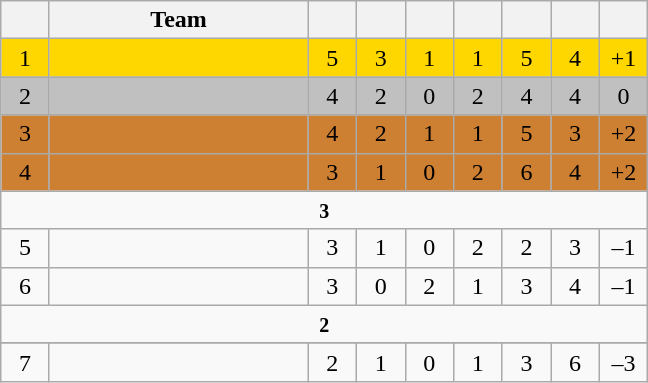<table class="wikitable" style="text-align:center">
<tr>
<th width="25"></th>
<th width="165">Team</th>
<th width="25"></th>
<th width="25"></th>
<th width="25"></th>
<th width="25"></th>
<th width="25"></th>
<th width="25"></th>
<th width="25"></th>
</tr>
<tr style="background:#FFD700;">
<td>1</td>
<td align=left></td>
<td>5</td>
<td>3</td>
<td>1</td>
<td>1</td>
<td>5</td>
<td>4</td>
<td>+1</td>
</tr>
<tr style="background:#C0C0C0;">
<td>2</td>
<td align=left></td>
<td>4</td>
<td>2</td>
<td>0</td>
<td>2</td>
<td>4</td>
<td>4</td>
<td>0</td>
</tr>
<tr style="background:#CD7F32;">
<td>3</td>
<td align=left></td>
<td>4</td>
<td>2</td>
<td>1</td>
<td>1</td>
<td>5</td>
<td>3</td>
<td>+2</td>
</tr>
<tr style="background:#CD7F32;">
<td>4</td>
<td align=left></td>
<td>3</td>
<td>1</td>
<td>0</td>
<td>2</td>
<td>6</td>
<td>4</td>
<td>+2</td>
</tr>
<tr>
<td colspan=10><small><strong>3 </strong></small></td>
</tr>
<tr>
<td>5</td>
<td align=left></td>
<td>3</td>
<td>1</td>
<td>0</td>
<td>2</td>
<td>2</td>
<td>3</td>
<td>–1</td>
</tr>
<tr>
<td>6</td>
<td align=left></td>
<td>3</td>
<td>0</td>
<td>2</td>
<td>1</td>
<td>3</td>
<td>4</td>
<td>–1</td>
</tr>
<tr>
<td colspan=10><small><strong>2 </strong></small></td>
</tr>
<tr>
</tr>
<tr>
<td>7</td>
<td align=left></td>
<td>2</td>
<td>1</td>
<td>0</td>
<td>1</td>
<td>3</td>
<td>6</td>
<td>–3</td>
</tr>
</table>
